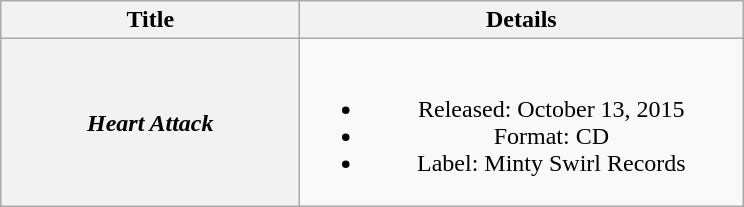<table class="wikitable plainrowheaders" style="text-align:center;">
<tr>
<th scope="col" style="width:12em;">Title</th>
<th scope="col" style="width:18em;">Details</th>
</tr>
<tr>
<th scope="row"><em>Heart Attack</em></th>
<td><br><ul><li>Released: October 13, 2015</li><li>Format: CD</li><li>Label: Minty Swirl Records</li></ul></td>
</tr>
</table>
